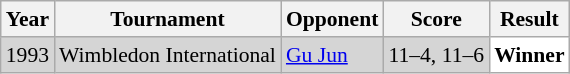<table class="sortable wikitable" style="font-size: 90%;">
<tr>
<th>Year</th>
<th>Tournament</th>
<th>Opponent</th>
<th>Score</th>
<th>Result</th>
</tr>
<tr style="background:#D5D5D5">
<td align="center">1993</td>
<td align="left">Wimbledon International</td>
<td align="left"> <a href='#'>Gu Jun</a></td>
<td align="left">11–4, 11–6</td>
<td style="text-align:left; background:white"> <strong>Winner</strong></td>
</tr>
</table>
